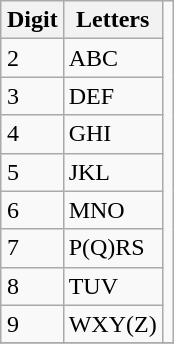<table class=wikitable style="float:right;">
<tr>
<th>Digit</th>
<th>Letters</th>
<td rowspan=9></td>
</tr>
<tr>
<td>2</td>
<td>ABC</td>
</tr>
<tr>
<td>3</td>
<td>DEF</td>
</tr>
<tr>
<td>4</td>
<td>GHI</td>
</tr>
<tr>
<td>5</td>
<td>JKL</td>
</tr>
<tr>
<td>6</td>
<td>MNO</td>
</tr>
<tr>
<td>7</td>
<td>P(Q)RS</td>
</tr>
<tr>
<td>8</td>
<td>TUV</td>
</tr>
<tr>
<td>9</td>
<td>WXY(Z)</td>
</tr>
<tr>
</tr>
</table>
